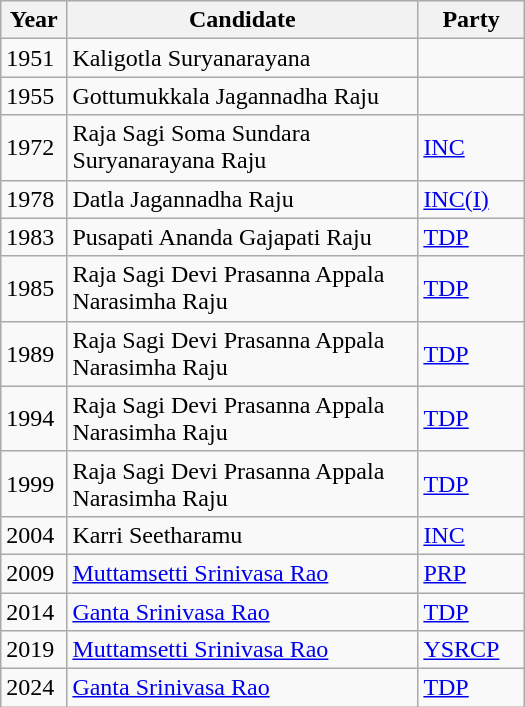<table class="wikitable" width="350px">
<tr>
<th width="50px">Year</th>
<th width="600px">Candidate</th>
<th width="100">Party</th>
</tr>
<tr>
<td>1951</td>
<td>Kaligotla Suryanarayana</td>
<td></td>
</tr>
<tr>
<td>1955</td>
<td>Gottumukkala Jagannadha Raju</td>
<td></td>
</tr>
<tr>
<td>1972</td>
<td>Raja Sagi Soma Sundara Suryanarayana Raju</td>
<td><a href='#'>INC</a></td>
</tr>
<tr>
<td>1978</td>
<td>Datla Jagannadha Raju</td>
<td><a href='#'>INC(I)</a></td>
</tr>
<tr>
<td>1983</td>
<td>Pusapati Ananda Gajapati Raju</td>
<td><a href='#'>TDP</a></td>
</tr>
<tr>
<td>1985</td>
<td>Raja Sagi Devi Prasanna Appala Narasimha Raju</td>
<td><a href='#'>TDP</a></td>
</tr>
<tr>
<td>1989</td>
<td>Raja Sagi Devi Prasanna Appala Narasimha Raju</td>
<td><a href='#'>TDP</a></td>
</tr>
<tr>
<td>1994</td>
<td>Raja Sagi Devi Prasanna Appala Narasimha Raju</td>
<td><a href='#'>TDP</a></td>
</tr>
<tr>
<td>1999</td>
<td>Raja Sagi Devi Prasanna Appala Narasimha Raju</td>
<td><a href='#'>TDP</a></td>
</tr>
<tr>
<td>2004</td>
<td>Karri Seetharamu</td>
<td><a href='#'>INC</a></td>
</tr>
<tr>
<td>2009</td>
<td><a href='#'>Muttamsetti Srinivasa Rao</a></td>
<td><a href='#'>PRP</a></td>
</tr>
<tr>
<td>2014</td>
<td><a href='#'>Ganta Srinivasa Rao</a></td>
<td><a href='#'>TDP</a></td>
</tr>
<tr>
<td>2019</td>
<td><a href='#'>Muttamsetti Srinivasa Rao</a></td>
<td><a href='#'>YSRCP</a></td>
</tr>
<tr>
<td>2024</td>
<td><a href='#'>Ganta Srinivasa Rao</a></td>
<td><a href='#'>TDP</a></td>
</tr>
</table>
